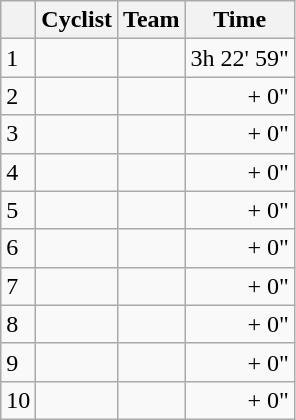<table class="wikitable">
<tr>
<th></th>
<th>Cyclist</th>
<th>Team</th>
<th>Time</th>
</tr>
<tr>
<td>1</td>
<td></td>
<td></td>
<td align="right">3h 22' 59"</td>
</tr>
<tr>
<td>2</td>
<td></td>
<td></td>
<td align="right">+ 0"</td>
</tr>
<tr>
<td>3</td>
<td> </td>
<td></td>
<td align="right">+ 0"</td>
</tr>
<tr>
<td>4</td>
<td></td>
<td></td>
<td align="right">+ 0"</td>
</tr>
<tr>
<td>5</td>
<td></td>
<td></td>
<td align="right">+ 0"</td>
</tr>
<tr>
<td>6</td>
<td></td>
<td></td>
<td align="right">+ 0"</td>
</tr>
<tr>
<td>7</td>
<td></td>
<td></td>
<td align="right">+ 0"</td>
</tr>
<tr>
<td>8</td>
<td></td>
<td></td>
<td align="right">+ 0"</td>
</tr>
<tr>
<td>9</td>
<td></td>
<td></td>
<td align="right">+ 0"</td>
</tr>
<tr>
<td>10</td>
<td></td>
<td></td>
<td align="right">+ 0"</td>
</tr>
</table>
